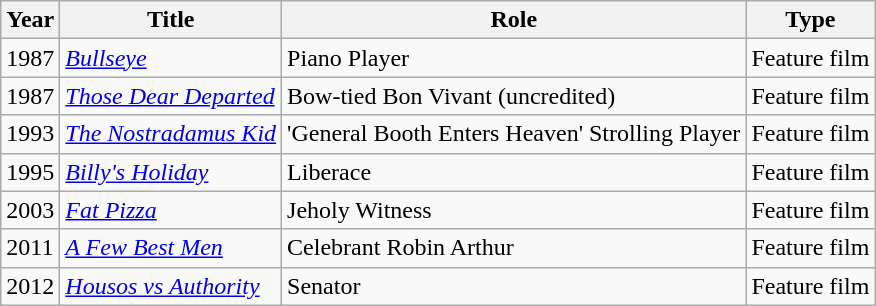<table class="wikitable">
<tr>
<th>Year</th>
<th>Title</th>
<th>Role</th>
<th>Type</th>
</tr>
<tr>
<td>1987</td>
<td><em><a href='#'>Bullseye</a></em></td>
<td>Piano Player</td>
<td>Feature film</td>
</tr>
<tr>
<td>1987</td>
<td><em><a href='#'>Those Dear Departed</a></em></td>
<td>Bow-tied Bon Vivant (uncredited)</td>
<td>Feature film</td>
</tr>
<tr>
<td>1993</td>
<td><em><a href='#'>The Nostradamus Kid</a></em></td>
<td>'General Booth Enters Heaven' Strolling Player</td>
<td>Feature film</td>
</tr>
<tr>
<td>1995</td>
<td><em><a href='#'>Billy's Holiday</a></em></td>
<td>Liberace</td>
<td>Feature film</td>
</tr>
<tr>
<td>2003</td>
<td><em><a href='#'>Fat Pizza</a></em></td>
<td>Jeholy Witness</td>
<td>Feature film</td>
</tr>
<tr>
<td>2011</td>
<td><em><a href='#'>A Few Best Men</a></em></td>
<td>Celebrant Robin Arthur</td>
<td>Feature film</td>
</tr>
<tr>
<td>2012</td>
<td><em><a href='#'>Housos vs Authority</a></em></td>
<td>Senator</td>
<td>Feature film</td>
</tr>
</table>
